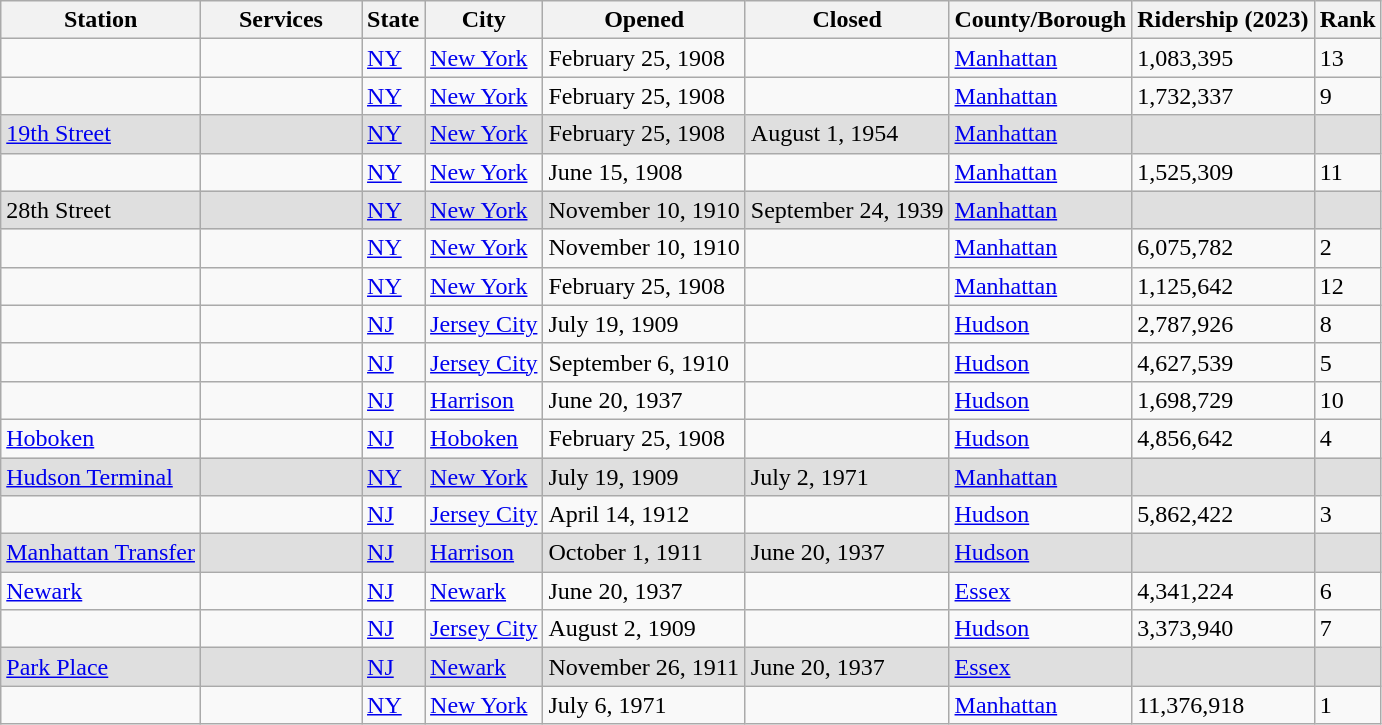<table class="wikitable sortable">
<tr>
<th>Station</th>
<th width="100">Services</th>
<th>State</th>
<th>City</th>
<th>Opened</th>
<th>Closed</th>
<th>County/<wbr>Borough</th>
<th>Ridership (2023)</th>
<th>Rank</th>
</tr>
<tr>
<td></td>
<td><br></td>
<td><a href='#'>NY</a></td>
<td><a href='#'>New York</a></td>
<td>February 25, 1908</td>
<td></td>
<td><a href='#'>Manhattan</a></td>
<td>1,083,395</td>
<td>13</td>
</tr>
<tr>
<td></td>
<td><br></td>
<td><a href='#'>NY</a></td>
<td><a href='#'>New York</a></td>
<td>February 25, 1908</td>
<td></td>
<td><a href='#'>Manhattan</a></td>
<td>1,732,337</td>
<td>9</td>
</tr>
<tr style="background:#dfdfdf;">
<td><a href='#'>19th Street</a></td>
<td></td>
<td><a href='#'>NY</a></td>
<td><a href='#'>New York</a></td>
<td>February 25, 1908</td>
<td>August 1, 1954</td>
<td><a href='#'>Manhattan</a></td>
<td></td>
<td></td>
</tr>
<tr>
<td></td>
<td><br></td>
<td><a href='#'>NY</a></td>
<td><a href='#'>New York</a></td>
<td>June 15, 1908</td>
<td></td>
<td><a href='#'>Manhattan</a></td>
<td>1,525,309</td>
<td>11</td>
</tr>
<tr style="background:#dfdfdf;">
<td>28th Street</td>
<td></td>
<td><a href='#'>NY</a></td>
<td><a href='#'>New York</a></td>
<td>November 10, 1910</td>
<td>September 24, 1939</td>
<td><a href='#'>Manhattan</a></td>
<td></td>
<td></td>
</tr>
<tr>
<td></td>
<td><br></td>
<td><a href='#'>NY</a></td>
<td><a href='#'>New York</a></td>
<td>November 10, 1910</td>
<td></td>
<td><a href='#'>Manhattan</a></td>
<td>6,075,782</td>
<td>2</td>
</tr>
<tr>
<td></td>
<td><br></td>
<td><a href='#'>NY</a></td>
<td><a href='#'>New York</a></td>
<td>February 25, 1908</td>
<td></td>
<td><a href='#'>Manhattan</a></td>
<td>1,125,642</td>
<td>12</td>
</tr>
<tr>
<td></td>
<td><br></td>
<td><a href='#'>NJ</a></td>
<td><a href='#'>Jersey City</a></td>
<td>July 19, 1909</td>
<td></td>
<td><a href='#'>Hudson</a></td>
<td>2,787,926</td>
<td>8</td>
</tr>
<tr>
<td></td>
<td><br></td>
<td><a href='#'>NJ</a></td>
<td><a href='#'>Jersey City</a></td>
<td>September 6, 1910</td>
<td></td>
<td><a href='#'>Hudson</a></td>
<td>4,627,539</td>
<td>5</td>
</tr>
<tr>
<td></td>
<td></td>
<td><a href='#'>NJ</a></td>
<td><a href='#'>Harrison</a></td>
<td>June 20, 1937</td>
<td></td>
<td><a href='#'>Hudson</a></td>
<td>1,698,729</td>
<td>10</td>
</tr>
<tr>
<td><a href='#'>Hoboken</a></td>
<td><br></td>
<td><a href='#'>NJ</a></td>
<td><a href='#'>Hoboken</a></td>
<td>February 25, 1908</td>
<td></td>
<td><a href='#'>Hudson</a></td>
<td>4,856,642</td>
<td>4</td>
</tr>
<tr style="background:#dfdfdf;">
<td><a href='#'>Hudson Terminal</a></td>
<td></td>
<td><a href='#'>NY</a></td>
<td><a href='#'>New York</a></td>
<td>July 19, 1909</td>
<td>July 2, 1971</td>
<td><a href='#'>Manhattan</a></td>
<td></td>
<td></td>
</tr>
<tr>
<td></td>
<td><br></td>
<td><a href='#'>NJ</a></td>
<td><a href='#'>Jersey City</a></td>
<td>April 14, 1912</td>
<td></td>
<td><a href='#'>Hudson</a></td>
<td>5,862,422</td>
<td>3</td>
</tr>
<tr style="background:#dfdfdf;">
<td><a href='#'>Manhattan Transfer</a></td>
<td></td>
<td><a href='#'>NJ</a></td>
<td><a href='#'>Harrison</a></td>
<td>October 1, 1911</td>
<td>June 20, 1937</td>
<td><a href='#'>Hudson</a></td>
<td></td>
<td></td>
</tr>
<tr>
<td><a href='#'>Newark</a></td>
<td></td>
<td><a href='#'>NJ</a></td>
<td><a href='#'>Newark</a></td>
<td>June 20, 1937</td>
<td></td>
<td><a href='#'>Essex</a></td>
<td>4,341,224</td>
<td>6</td>
</tr>
<tr>
<td></td>
<td><br></td>
<td><a href='#'>NJ</a></td>
<td><a href='#'>Jersey City</a></td>
<td>August 2, 1909</td>
<td></td>
<td><a href='#'>Hudson</a></td>
<td>3,373,940</td>
<td>7</td>
</tr>
<tr style="background:#dfdfdf;">
<td><a href='#'>Park Place</a></td>
<td></td>
<td><a href='#'>NJ</a></td>
<td><a href='#'>Newark</a></td>
<td>November 26, 1911</td>
<td>June 20, 1937</td>
<td><a href='#'>Essex</a></td>
<td></td>
<td></td>
</tr>
<tr>
<td></td>
<td><br></td>
<td><a href='#'>NY</a></td>
<td><a href='#'>New York</a></td>
<td>July 6, 1971</td>
<td></td>
<td><a href='#'>Manhattan</a></td>
<td>11,376,918</td>
<td>1</td>
</tr>
</table>
